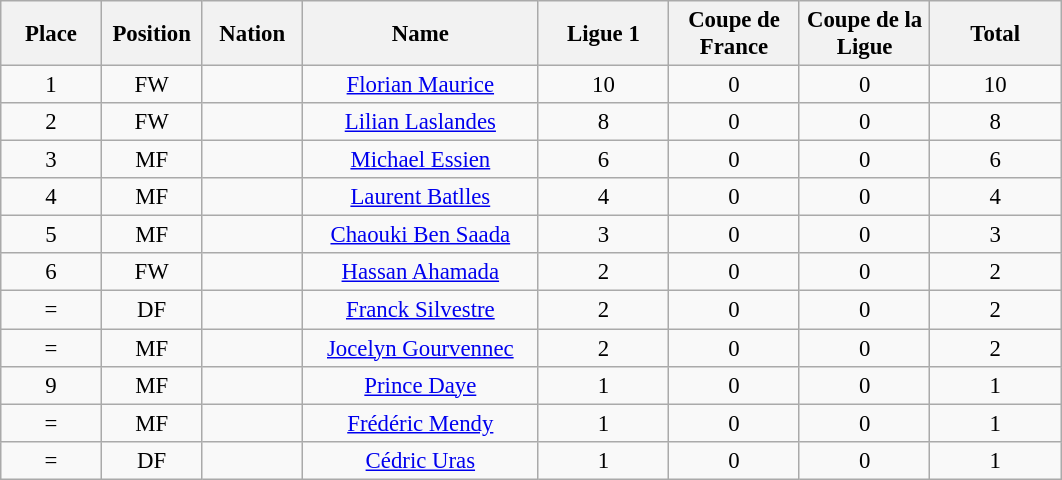<table class="wikitable" style="font-size: 95%; text-align: center;">
<tr>
<th width=60>Place</th>
<th width=60>Position</th>
<th width=60>Nation</th>
<th width=150>Name</th>
<th width=80>Ligue 1</th>
<th width=80>Coupe de France</th>
<th width=80>Coupe de la Ligue</th>
<th width=80><strong>Total</strong></th>
</tr>
<tr>
<td>1</td>
<td>FW</td>
<td></td>
<td><a href='#'>Florian Maurice</a></td>
<td>10</td>
<td>0</td>
<td>0</td>
<td>10</td>
</tr>
<tr>
<td>2</td>
<td>FW</td>
<td></td>
<td><a href='#'>Lilian Laslandes</a></td>
<td>8</td>
<td>0</td>
<td>0</td>
<td>8</td>
</tr>
<tr>
<td>3</td>
<td>MF</td>
<td></td>
<td><a href='#'>Michael Essien</a></td>
<td>6</td>
<td>0</td>
<td>0</td>
<td>6</td>
</tr>
<tr>
<td>4</td>
<td>MF</td>
<td></td>
<td><a href='#'>Laurent Batlles</a></td>
<td>4</td>
<td>0</td>
<td>0</td>
<td>4</td>
</tr>
<tr>
<td>5</td>
<td>MF</td>
<td></td>
<td><a href='#'>Chaouki Ben Saada</a></td>
<td>3</td>
<td>0</td>
<td>0</td>
<td>3</td>
</tr>
<tr>
<td>6</td>
<td>FW</td>
<td></td>
<td><a href='#'>Hassan Ahamada</a></td>
<td>2</td>
<td>0</td>
<td>0</td>
<td>2</td>
</tr>
<tr>
<td>=</td>
<td>DF</td>
<td></td>
<td><a href='#'>Franck Silvestre</a></td>
<td>2</td>
<td>0</td>
<td>0</td>
<td>2</td>
</tr>
<tr>
<td>=</td>
<td>MF</td>
<td></td>
<td><a href='#'>Jocelyn Gourvennec</a></td>
<td>2</td>
<td>0</td>
<td>0</td>
<td>2</td>
</tr>
<tr>
<td>9</td>
<td>MF</td>
<td></td>
<td><a href='#'>Prince Daye</a></td>
<td>1</td>
<td>0</td>
<td>0</td>
<td>1</td>
</tr>
<tr>
<td>=</td>
<td>MF</td>
<td></td>
<td><a href='#'>Frédéric Mendy</a></td>
<td>1</td>
<td>0</td>
<td>0</td>
<td>1</td>
</tr>
<tr>
<td>=</td>
<td>DF</td>
<td></td>
<td><a href='#'>Cédric Uras</a></td>
<td>1</td>
<td>0</td>
<td>0</td>
<td>1</td>
</tr>
</table>
